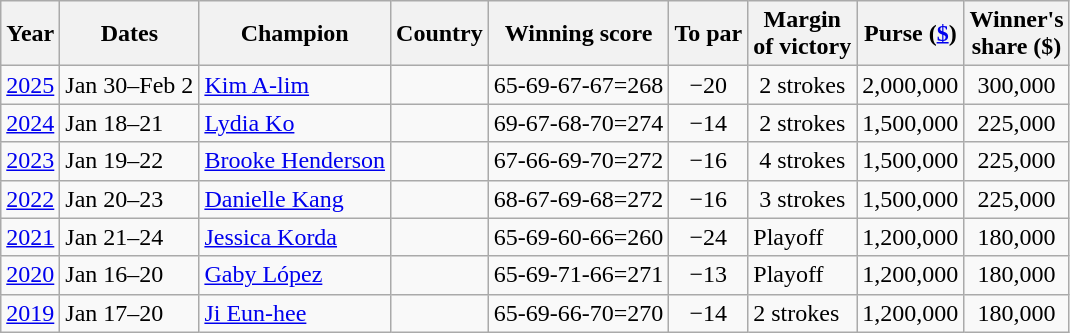<table class="wikitable">
<tr>
<th>Year</th>
<th>Dates</th>
<th>Champion</th>
<th>Country</th>
<th>Winning score</th>
<th>To par</th>
<th>Margin<br>of victory</th>
<th>Purse (<a href='#'>$</a>)</th>
<th>Winner's <br>share ($)</th>
</tr>
<tr>
<td><a href='#'>2025</a></td>
<td>Jan 30–Feb 2</td>
<td><a href='#'>Kim A-lim</a></td>
<td></td>
<td align=right>65-69-67-67=268</td>
<td align=center>−20</td>
<td align=center>2 strokes</td>
<td align=center>2,000,000</td>
<td align=center>300,000</td>
</tr>
<tr>
<td><a href='#'>2024</a></td>
<td>Jan 18–21</td>
<td><a href='#'>Lydia Ko</a></td>
<td></td>
<td align=right>69-67-68-70=274</td>
<td align=center>−14</td>
<td align=center>2 strokes</td>
<td align=center>1,500,000</td>
<td align=center>225,000</td>
</tr>
<tr>
<td><a href='#'>2023</a></td>
<td>Jan 19–22</td>
<td><a href='#'>Brooke Henderson</a></td>
<td></td>
<td align=right>67-66-69-70=272</td>
<td align=center>−16</td>
<td align=center>4 strokes</td>
<td align=center>1,500,000</td>
<td align=center>225,000</td>
</tr>
<tr>
<td><a href='#'>2022</a></td>
<td>Jan 20–23</td>
<td><a href='#'>Danielle Kang</a></td>
<td></td>
<td align=right>68-67-69-68=272</td>
<td align=center>−16</td>
<td align=center>3 strokes</td>
<td align=center>1,500,000</td>
<td align=center>225,000</td>
</tr>
<tr>
<td><a href='#'>2021</a></td>
<td>Jan 21–24</td>
<td><a href='#'>Jessica Korda</a></td>
<td></td>
<td align=right>65-69-60-66=260</td>
<td align=center>−24</td>
<td>Playoff</td>
<td align=center>1,200,000</td>
<td align=center>180,000</td>
</tr>
<tr>
<td><a href='#'>2020</a></td>
<td>Jan 16–20</td>
<td><a href='#'>Gaby López</a></td>
<td></td>
<td align=right>65-69-71-66=271</td>
<td align=center>−13</td>
<td>Playoff</td>
<td align=center>1,200,000</td>
<td align=center>180,000</td>
</tr>
<tr>
<td><a href='#'>2019</a></td>
<td>Jan 17–20</td>
<td><a href='#'>Ji Eun-hee</a></td>
<td></td>
<td align=right>65-69-66-70=270</td>
<td align=center>−14</td>
<td>2 strokes</td>
<td align=center>1,200,000</td>
<td align=center>180,000</td>
</tr>
</table>
